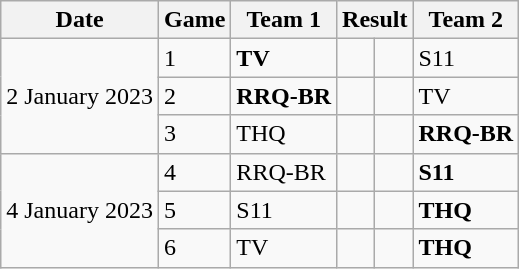<table class="wikitable">
<tr>
<th>Date</th>
<th>Game</th>
<th>Team 1</th>
<th colspan="2">Result</th>
<th>Team 2</th>
</tr>
<tr>
<td rowspan="3">2 January 2023</td>
<td>1</td>
<td> <strong>TV</strong></td>
<td></td>
<td></td>
<td> S11</td>
</tr>
<tr>
<td>2</td>
<td> <strong>RRQ-BR</strong></td>
<td></td>
<td></td>
<td> TV</td>
</tr>
<tr>
<td>3</td>
<td> THQ</td>
<td></td>
<td></td>
<td> <strong>RRQ-BR</strong></td>
</tr>
<tr>
<td rowspan="3">4 January 2023</td>
<td>4</td>
<td> RRQ-BR</td>
<td></td>
<td></td>
<td> <strong>S11</strong></td>
</tr>
<tr>
<td>5</td>
<td> S11</td>
<td></td>
<td></td>
<td> <strong>THQ</strong></td>
</tr>
<tr>
<td>6</td>
<td> TV</td>
<td></td>
<td></td>
<td> <strong>THQ</strong></td>
</tr>
</table>
